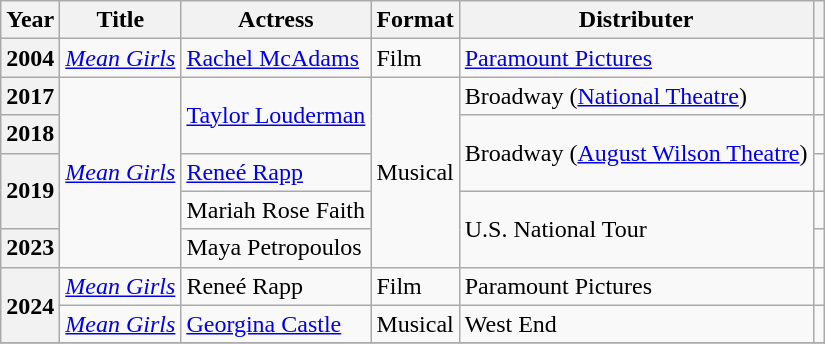<table class="wikitable plainrowheaders sortable"  style=font-size:100%>
<tr>
<th scope=col>Year</th>
<th scope=col>Title</th>
<th scope=col>Actress</th>
<th scope=col>Format</th>
<th scope=col>Distributer</th>
<th scope="col" class="unsortable"></th>
</tr>
<tr>
<th scope="row">2004</th>
<td><em><a href='#'>Mean Girls</a></em></td>
<td><a href='#'>Rachel McAdams</a></td>
<td>Film</td>
<td><a href='#'>Paramount Pictures</a></td>
<td style="text-align:center;"></td>
</tr>
<tr>
<th scope="row">2017</th>
<td rowspan="5"><em><a href='#'>Mean Girls</a></em></td>
<td rowspan="2"><a href='#'>Taylor Louderman</a></td>
<td rowspan="5">Musical</td>
<td>Broadway (<a href='#'>National Theatre</a>)</td>
<td style="text-align:center;"></td>
</tr>
<tr>
<th scope="row">2018</th>
<td rowspan="2">Broadway (<a href='#'>August Wilson Theatre</a>)</td>
<td style="text-align:center;"></td>
</tr>
<tr>
<th scope="row" rowspan="2">2019</th>
<td><a href='#'>Reneé Rapp</a></td>
<td style="text-align:center;"></td>
</tr>
<tr>
<td>Mariah Rose Faith</td>
<td rowspan="2">U.S. National Tour</td>
<td style="text-align:center;"></td>
</tr>
<tr>
<th scope="row">2023</th>
<td>Maya Petropoulos</td>
<td style="text-align:center;"></td>
</tr>
<tr>
<th scope="row" rowspan="2">2024</th>
<td><em><a href='#'>Mean Girls</a></em></td>
<td>Reneé Rapp</td>
<td>Film</td>
<td>Paramount Pictures</td>
<td style="text-align:center;"></td>
</tr>
<tr>
<td><em><a href='#'>Mean Girls</a></em></td>
<td><a href='#'>Georgina Castle</a></td>
<td>Musical</td>
<td>West End</td>
<td style="text-align:center;"></td>
</tr>
<tr>
</tr>
</table>
